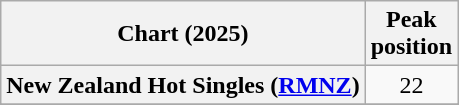<table class="wikitable sortable plainrowheaders" style="text-align:center">
<tr>
<th scope="col">Chart (2025)</th>
<th scope="col">Peak<br>position</th>
</tr>
<tr>
<th scope="row">New Zealand Hot Singles (<a href='#'>RMNZ</a>)</th>
<td>22</td>
</tr>
<tr>
</tr>
<tr>
</tr>
</table>
